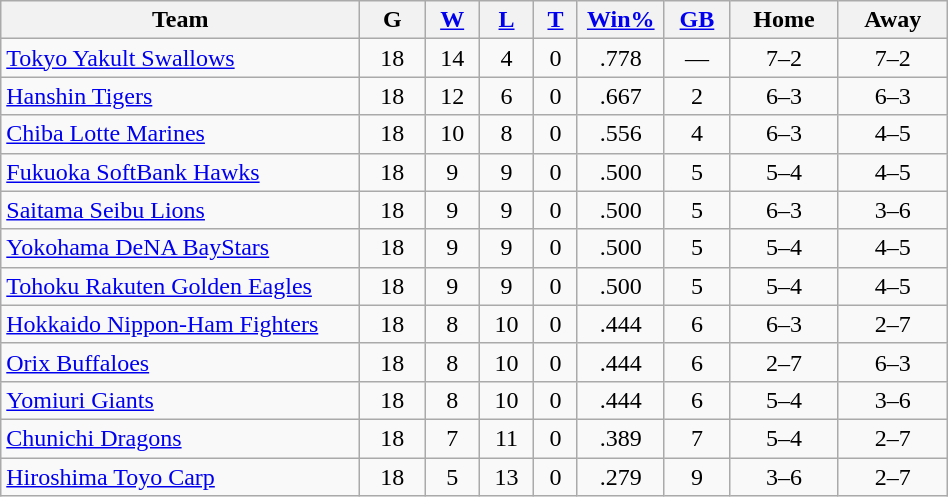<table class="wikitable" width="50%" style="text-align:center;">
<tr>
<th width="33%">Team</th>
<th width="6%">G</th>
<th width="5%"><a href='#'>W</a></th>
<th width="5%"><a href='#'>L</a></th>
<th width="4%"><a href='#'>T</a></th>
<th width="6%"><a href='#'>Win%</a></th>
<th width="6%"><a href='#'>GB</a></th>
<th width="10%">Home</th>
<th width="10%">Away</th>
</tr>
<tr>
<td style="text-align:left;"><a href='#'>Tokyo Yakult Swallows</a></td>
<td>18</td>
<td>14</td>
<td>4</td>
<td>0</td>
<td>.778</td>
<td>—</td>
<td>7–2</td>
<td>7–2</td>
</tr>
<tr>
<td style="text-align:left;"><a href='#'>Hanshin Tigers</a></td>
<td>18</td>
<td>12</td>
<td>6</td>
<td>0</td>
<td>.667</td>
<td>2</td>
<td>6–3</td>
<td>6–3</td>
</tr>
<tr>
<td style="text-align:left;"><a href='#'>Chiba Lotte Marines</a></td>
<td>18</td>
<td>10</td>
<td>8</td>
<td>0</td>
<td>.556</td>
<td>4</td>
<td>6–3</td>
<td>4–5</td>
</tr>
<tr>
<td style="text-align:left;"><a href='#'>Fukuoka SoftBank Hawks</a></td>
<td>18</td>
<td>9</td>
<td>9</td>
<td>0</td>
<td>.500</td>
<td>5</td>
<td>5–4</td>
<td>4–5</td>
</tr>
<tr>
<td style="text-align:left;"><a href='#'>Saitama Seibu Lions</a></td>
<td>18</td>
<td>9</td>
<td>9</td>
<td>0</td>
<td>.500</td>
<td>5</td>
<td>6–3</td>
<td>3–6</td>
</tr>
<tr>
<td style="text-align:left;"><a href='#'>Yokohama DeNA BayStars</a></td>
<td>18</td>
<td>9</td>
<td>9</td>
<td>0</td>
<td>.500</td>
<td>5</td>
<td>5–4</td>
<td>4–5</td>
</tr>
<tr>
<td style="text-align:left;"><a href='#'>Tohoku Rakuten Golden Eagles</a></td>
<td>18</td>
<td>9</td>
<td>9</td>
<td>0</td>
<td>.500</td>
<td>5</td>
<td>5–4</td>
<td>4–5</td>
</tr>
<tr>
<td style="text-align:left;"><a href='#'>Hokkaido Nippon-Ham Fighters</a></td>
<td>18</td>
<td>8</td>
<td>10</td>
<td>0</td>
<td>.444</td>
<td>6</td>
<td>6–3</td>
<td>2–7</td>
</tr>
<tr>
<td style="text-align:left;"><a href='#'>Orix Buffaloes</a></td>
<td>18</td>
<td>8</td>
<td>10</td>
<td>0</td>
<td>.444</td>
<td>6</td>
<td>2–7</td>
<td>6–3</td>
</tr>
<tr>
<td style="text-align:left;"><a href='#'>Yomiuri Giants</a></td>
<td>18</td>
<td>8</td>
<td>10</td>
<td>0</td>
<td>.444</td>
<td>6</td>
<td>5–4</td>
<td>3–6</td>
</tr>
<tr>
<td style="text-align:left;"><a href='#'>Chunichi Dragons</a></td>
<td>18</td>
<td>7</td>
<td>11</td>
<td>0</td>
<td>.389</td>
<td>7</td>
<td>5–4</td>
<td>2–7</td>
</tr>
<tr>
<td style="text-align:left;"><a href='#'>Hiroshima Toyo Carp</a></td>
<td>18</td>
<td>5</td>
<td>13</td>
<td>0</td>
<td>.279</td>
<td>9</td>
<td>3–6</td>
<td>2–7</td>
</tr>
</table>
